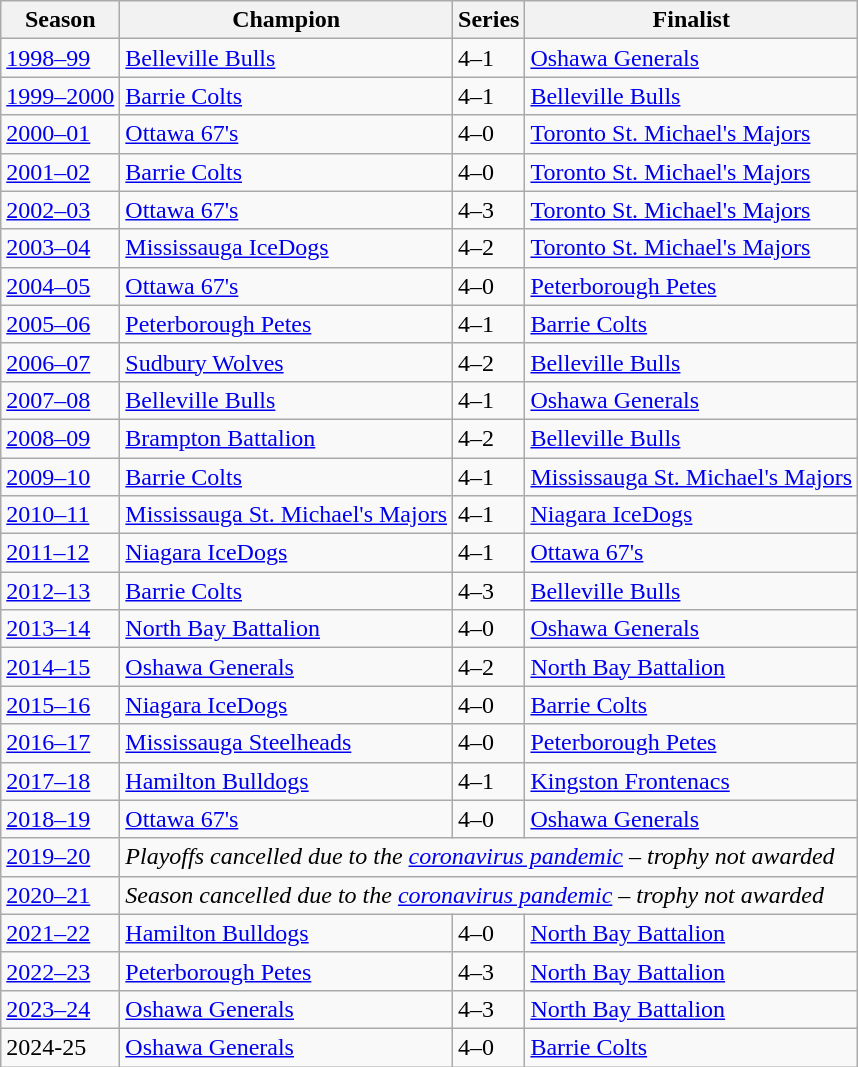<table class="wikitable sortable">
<tr>
<th>Season</th>
<th>Champion</th>
<th>Series</th>
<th>Finalist</th>
</tr>
<tr>
<td><a href='#'>1998–99</a></td>
<td><a href='#'>Belleville Bulls</a></td>
<td>4–1</td>
<td><a href='#'>Oshawa Generals</a></td>
</tr>
<tr>
<td><a href='#'>1999–2000</a></td>
<td><a href='#'>Barrie Colts</a></td>
<td>4–1</td>
<td><a href='#'>Belleville Bulls</a></td>
</tr>
<tr>
<td><a href='#'>2000–01</a></td>
<td><a href='#'>Ottawa 67's</a></td>
<td>4–0</td>
<td><a href='#'>Toronto St. Michael's Majors</a></td>
</tr>
<tr>
<td><a href='#'>2001–02</a></td>
<td><a href='#'>Barrie Colts</a></td>
<td>4–0</td>
<td><a href='#'>Toronto St. Michael's Majors</a></td>
</tr>
<tr>
<td><a href='#'>2002–03</a></td>
<td><a href='#'>Ottawa 67's</a></td>
<td>4–3</td>
<td><a href='#'>Toronto St. Michael's Majors</a></td>
</tr>
<tr>
<td><a href='#'>2003–04</a></td>
<td><a href='#'>Mississauga IceDogs</a></td>
<td>4–2</td>
<td><a href='#'>Toronto St. Michael's Majors</a></td>
</tr>
<tr>
<td><a href='#'>2004–05</a></td>
<td><a href='#'>Ottawa 67's</a></td>
<td>4–0</td>
<td><a href='#'>Peterborough Petes</a></td>
</tr>
<tr>
<td><a href='#'>2005–06</a></td>
<td><a href='#'>Peterborough Petes</a></td>
<td>4–1</td>
<td><a href='#'>Barrie Colts</a></td>
</tr>
<tr>
<td><a href='#'>2006–07</a></td>
<td><a href='#'>Sudbury Wolves</a></td>
<td>4–2</td>
<td><a href='#'>Belleville Bulls</a></td>
</tr>
<tr>
<td><a href='#'>2007–08</a></td>
<td><a href='#'>Belleville Bulls</a></td>
<td>4–1</td>
<td><a href='#'>Oshawa Generals</a></td>
</tr>
<tr>
<td><a href='#'>2008–09</a></td>
<td><a href='#'>Brampton Battalion</a></td>
<td>4–2</td>
<td><a href='#'>Belleville Bulls</a></td>
</tr>
<tr>
<td><a href='#'>2009–10</a></td>
<td><a href='#'>Barrie Colts</a></td>
<td>4–1</td>
<td><a href='#'>Mississauga St. Michael's Majors</a></td>
</tr>
<tr>
<td><a href='#'>2010–11</a></td>
<td><a href='#'>Mississauga St. Michael's Majors</a></td>
<td>4–1</td>
<td><a href='#'>Niagara IceDogs</a></td>
</tr>
<tr>
<td><a href='#'>2011–12</a></td>
<td><a href='#'>Niagara IceDogs</a></td>
<td>4–1</td>
<td><a href='#'>Ottawa 67's</a></td>
</tr>
<tr>
<td><a href='#'>2012–13</a></td>
<td><a href='#'>Barrie Colts</a></td>
<td>4–3</td>
<td><a href='#'>Belleville Bulls</a></td>
</tr>
<tr>
<td><a href='#'>2013–14</a></td>
<td><a href='#'>North Bay Battalion</a></td>
<td>4–0</td>
<td><a href='#'>Oshawa Generals</a></td>
</tr>
<tr>
<td><a href='#'>2014–15</a></td>
<td><a href='#'>Oshawa Generals</a></td>
<td>4–2</td>
<td><a href='#'>North Bay Battalion</a></td>
</tr>
<tr>
<td><a href='#'>2015–16</a></td>
<td><a href='#'>Niagara IceDogs</a></td>
<td>4–0</td>
<td><a href='#'>Barrie Colts</a></td>
</tr>
<tr>
<td><a href='#'>2016–17</a></td>
<td><a href='#'>Mississauga Steelheads</a></td>
<td>4–0</td>
<td><a href='#'>Peterborough Petes</a></td>
</tr>
<tr>
<td><a href='#'>2017–18</a></td>
<td><a href='#'>Hamilton Bulldogs</a></td>
<td>4–1</td>
<td><a href='#'>Kingston Frontenacs</a></td>
</tr>
<tr>
<td><a href='#'>2018–19</a></td>
<td><a href='#'>Ottawa 67's</a></td>
<td>4–0</td>
<td><a href='#'>Oshawa Generals</a></td>
</tr>
<tr>
<td><a href='#'>2019–20</a></td>
<td colspan="3"><em>Playoffs cancelled due to the <a href='#'>coronavirus pandemic</a> – trophy not awarded</em></td>
</tr>
<tr>
<td><a href='#'>2020–21</a></td>
<td colspan="3"><em>Season cancelled due to the <a href='#'>coronavirus pandemic</a> – trophy not awarded</em></td>
</tr>
<tr>
<td><a href='#'>2021–22</a></td>
<td><a href='#'>Hamilton Bulldogs</a></td>
<td>4–0</td>
<td><a href='#'>North Bay Battalion</a></td>
</tr>
<tr>
<td><a href='#'>2022–23</a></td>
<td><a href='#'>Peterborough Petes</a></td>
<td>4–3</td>
<td><a href='#'>North Bay Battalion</a></td>
</tr>
<tr>
<td><a href='#'>2023–24</a></td>
<td><a href='#'>Oshawa Generals</a></td>
<td>4–3</td>
<td><a href='#'>North Bay Battalion</a></td>
</tr>
<tr>
<td>2024-25</td>
<td><a href='#'>Oshawa Generals</a></td>
<td>4–0</td>
<td><a href='#'>Barrie Colts</a></td>
</tr>
</table>
